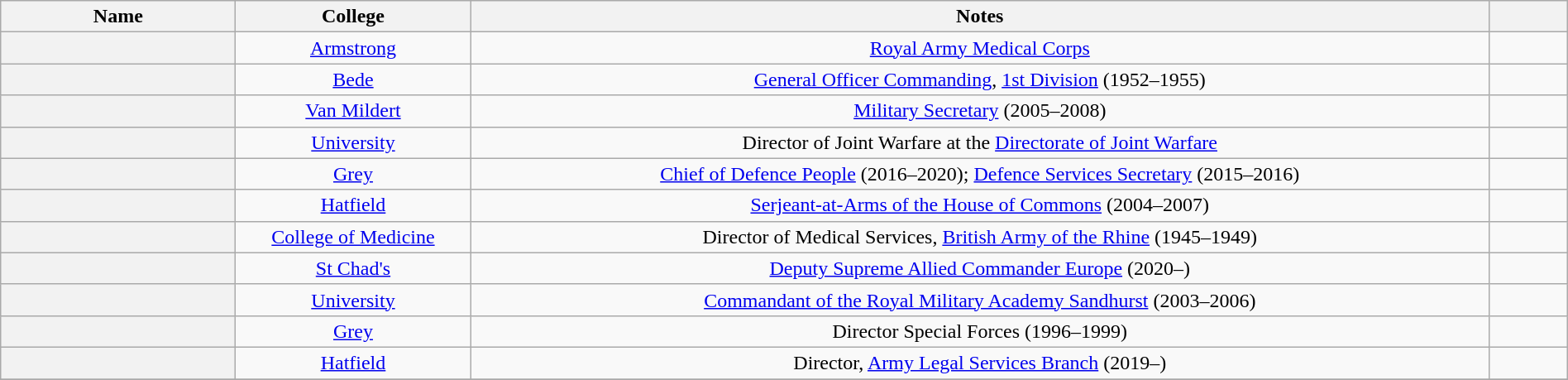<table class="wikitable sortable" style="width:100%">
<tr>
<th width="15%">Name</th>
<th width="15%">College</th>
<th width="65%">Notes</th>
<th width="5%"></th>
</tr>
<tr valign="top">
<th scope=row></th>
<td align="center"><a href='#'>Armstrong</a></td>
<td align="center"><a href='#'>Royal Army Medical Corps</a></td>
<td align="center"></td>
</tr>
<tr valign="top">
<th scope=row></th>
<td align="center"><a href='#'>Bede</a></td>
<td align="center"><a href='#'>General Officer Commanding</a>, <a href='#'>1st Division</a> (1952–1955)</td>
<td align="center"></td>
</tr>
<tr valign="top">
<th scope=row></th>
<td align="center"><a href='#'>Van Mildert</a></td>
<td align="center"><a href='#'>Military Secretary</a> (2005–2008)</td>
<td align="center"></td>
</tr>
<tr valign="top">
<th scope=row></th>
<td align="center"><a href='#'>University</a></td>
<td align="center">Director of Joint Warfare at the <a href='#'>Directorate of Joint Warfare</a></td>
<td align="center"></td>
</tr>
<tr valign="top">
<th scope=row></th>
<td align="center"><a href='#'>Grey</a></td>
<td align="center"><a href='#'>Chief of Defence People</a> (2016–2020); <a href='#'>Defence Services Secretary</a> (2015–2016)</td>
<td align="center"></td>
</tr>
<tr valign="top">
<th scope=row></th>
<td align="center"><a href='#'>Hatfield</a></td>
<td align="center"><a href='#'>Serjeant-at-Arms of the House of Commons</a> (2004–2007)</td>
<td align="center"></td>
</tr>
<tr valign="top">
<th scope=row></th>
<td align="center"><a href='#'>College of Medicine</a></td>
<td align="center">Director of Medical Services, <a href='#'>British Army of the Rhine</a> (1945–1949)</td>
<td align="center"></td>
</tr>
<tr valign="top">
<th scope=row></th>
<td align="center"><a href='#'>St Chad's</a></td>
<td align="center"><a href='#'>Deputy Supreme Allied Commander Europe</a> (2020–)</td>
<td align="center"></td>
</tr>
<tr valign="top">
<th scope=row></th>
<td align="center"><a href='#'>University</a></td>
<td align="center"><a href='#'>Commandant of the Royal Military Academy Sandhurst</a> (2003–2006)</td>
<td align="center"></td>
</tr>
<tr valign="top">
<th scope=row></th>
<td align="center"><a href='#'>Grey</a></td>
<td align="center">Director Special Forces (1996–1999)</td>
<td align="center"></td>
</tr>
<tr valign="top">
<th scope=row></th>
<td align="center"><a href='#'>Hatfield</a></td>
<td align="center">Director, <a href='#'>Army Legal Services Branch</a> (2019–)</td>
<td align="center"></td>
</tr>
<tr valign="top">
</tr>
</table>
